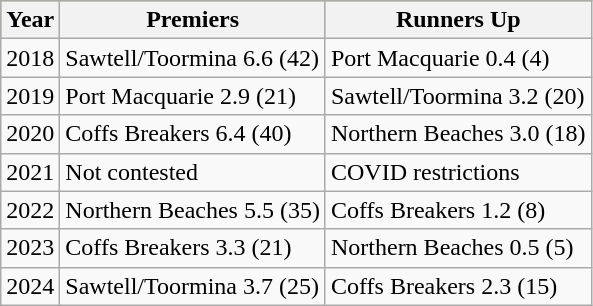<table class="wikitable">
<tr bgcolor=#bdb76b>
<th>Year</th>
<th>Premiers</th>
<th>Runners Up</th>
</tr>
<tr>
<td>2018</td>
<td>Sawtell/Toormina 6.6 (42)</td>
<td>Port Macquarie 0.4 (4)</td>
</tr>
<tr>
<td>2019</td>
<td>Port Macquarie 2.9 (21)</td>
<td>Sawtell/Toormina 3.2 (20)</td>
</tr>
<tr>
<td>2020</td>
<td>Coffs Breakers 6.4 (40)</td>
<td>Northern Beaches 3.0 (18)</td>
</tr>
<tr>
<td>2021</td>
<td>Not contested</td>
<td>COVID restrictions</td>
</tr>
<tr>
<td>2022</td>
<td>Northern Beaches 5.5 (35)</td>
<td>Coffs Breakers 1.2 (8)</td>
</tr>
<tr>
<td>2023</td>
<td>Coffs Breakers 3.3 (21)</td>
<td>Northern Beaches 0.5 (5)</td>
</tr>
<tr>
<td>2024</td>
<td>Sawtell/Toormina 3.7 (25)</td>
<td>Coffs Breakers 2.3 (15)</td>
</tr>
</table>
